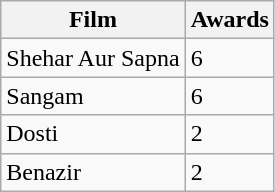<table class="wikitable">
<tr>
<th>Film</th>
<th>Awards</th>
</tr>
<tr>
<td>Shehar Aur Sapna</td>
<td>6</td>
</tr>
<tr>
<td>Sangam</td>
<td>6</td>
</tr>
<tr>
<td>Dosti</td>
<td>2</td>
</tr>
<tr>
<td>Benazir</td>
<td>2</td>
</tr>
</table>
